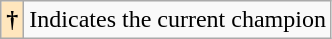<table class="wikitable">
<tr>
<th style="background-color: #ffe6bd">†</th>
<td>Indicates the current champion</td>
</tr>
</table>
